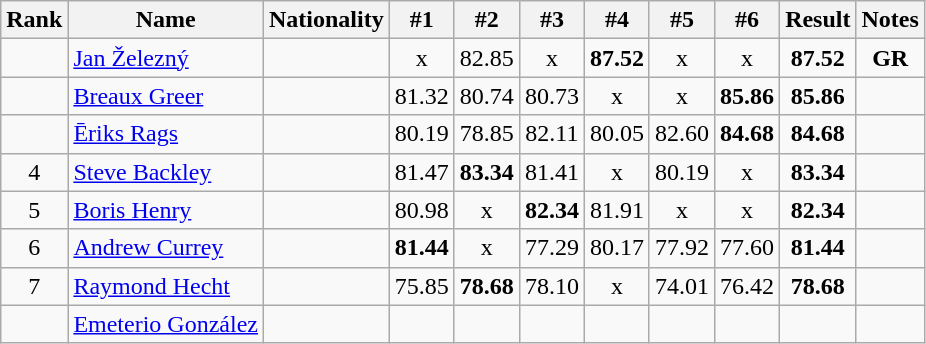<table class="wikitable sortable" style="text-align:center">
<tr>
<th>Rank</th>
<th>Name</th>
<th>Nationality</th>
<th>#1</th>
<th>#2</th>
<th>#3</th>
<th>#4</th>
<th>#5</th>
<th>#6</th>
<th>Result</th>
<th>Notes</th>
</tr>
<tr>
<td></td>
<td align=left><a href='#'>Jan Železný</a></td>
<td align=left></td>
<td>x</td>
<td>82.85</td>
<td>x</td>
<td><strong>87.52</strong></td>
<td>x</td>
<td>x</td>
<td><strong>87.52</strong></td>
<td><strong>GR</strong></td>
</tr>
<tr>
<td></td>
<td align=left><a href='#'>Breaux Greer</a></td>
<td align=left></td>
<td>81.32</td>
<td>80.74</td>
<td>80.73</td>
<td>x</td>
<td>x</td>
<td><strong>85.86</strong></td>
<td><strong>85.86</strong></td>
<td></td>
</tr>
<tr>
<td></td>
<td align=left><a href='#'>Ēriks Rags</a></td>
<td align=left></td>
<td>80.19</td>
<td>78.85</td>
<td>82.11</td>
<td>80.05</td>
<td>82.60</td>
<td><strong>84.68</strong></td>
<td><strong>84.68</strong></td>
<td></td>
</tr>
<tr>
<td>4</td>
<td align=left><a href='#'>Steve Backley</a></td>
<td align=left></td>
<td>81.47</td>
<td><strong>83.34</strong></td>
<td>81.41</td>
<td>x</td>
<td>80.19</td>
<td>x</td>
<td><strong>83.34</strong></td>
<td></td>
</tr>
<tr>
<td>5</td>
<td align=left><a href='#'>Boris Henry</a></td>
<td align=left></td>
<td>80.98</td>
<td>x</td>
<td><strong>82.34</strong></td>
<td>81.91</td>
<td>x</td>
<td>x</td>
<td><strong>82.34</strong></td>
<td></td>
</tr>
<tr>
<td>6</td>
<td align=left><a href='#'>Andrew Currey</a></td>
<td align=left></td>
<td><strong>81.44</strong></td>
<td>x</td>
<td>77.29</td>
<td>80.17</td>
<td>77.92</td>
<td>77.60</td>
<td><strong>81.44</strong></td>
<td></td>
</tr>
<tr>
<td>7</td>
<td align=left><a href='#'>Raymond Hecht</a></td>
<td align=left></td>
<td>75.85</td>
<td><strong>78.68</strong></td>
<td>78.10</td>
<td>x</td>
<td>74.01</td>
<td>76.42</td>
<td><strong>78.68</strong></td>
<td></td>
</tr>
<tr>
<td></td>
<td align=left><a href='#'>Emeterio González</a></td>
<td align=left></td>
<td></td>
<td></td>
<td></td>
<td></td>
<td></td>
<td></td>
<td><strong></strong></td>
<td></td>
</tr>
</table>
